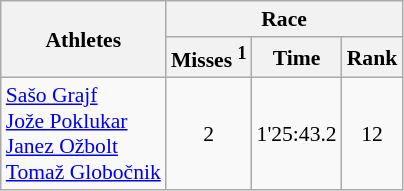<table class="wikitable" border="1" style="font-size:90%">
<tr>
<th rowspan=2>Athletes</th>
<th colspan=3>Race</th>
</tr>
<tr>
<th>Misses <sup>1</sup></th>
<th>Time</th>
<th>Rank</th>
</tr>
<tr>
<td><a href='#'>Sašo Grajf</a><br><a href='#'>Jože Poklukar</a><br><a href='#'>Janez Ožbolt</a><br><a href='#'>Tomaž Globočnik</a></td>
<td align=center>2</td>
<td align=center>1'25:43.2</td>
<td align=center>12</td>
</tr>
</table>
